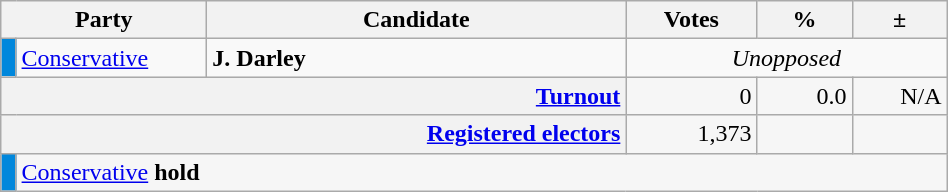<table class=wikitable>
<tr>
<th scope="col" colspan="2" style="width: 130px">Party</th>
<th scope="col" style="width: 17em">Candidate</th>
<th scope="col" style="width: 5em">Votes</th>
<th scope="col" style="width: 3.5em">%</th>
<th scope="col" style="width: 3.5em">±</th>
</tr>
<tr>
<td style="background:#0087DC;"></td>
<td><a href='#'>Conservative</a></td>
<td><strong>J. Darley</strong></td>
<td style="text-align: center; "colspan="3"><em>Unopposed</em></td>
</tr>
<tr style="background-color:#F6F6F6">
<th colspan="3" style="text-align: right; margin-right: 0.5em"><a href='#'>Turnout</a></th>
<td style="text-align: right; margin-right: 0.5em">0</td>
<td style="text-align: right; margin-right: 0.5em">0.0</td>
<td style="text-align: right; margin-right: 0.5em">N/A</td>
</tr>
<tr style="background-color:#F6F6F6;">
<th colspan="3" style="text-align:right;"><a href='#'>Registered electors</a></th>
<td style="text-align:right; margin-right:0.5em">1,373</td>
<td></td>
<td></td>
</tr>
<tr style="background-color:#F6F6F6">
<td style="background:#0087DC;"></td>
<td colspan="5"><a href='#'>Conservative</a> <strong>hold</strong></td>
</tr>
</table>
